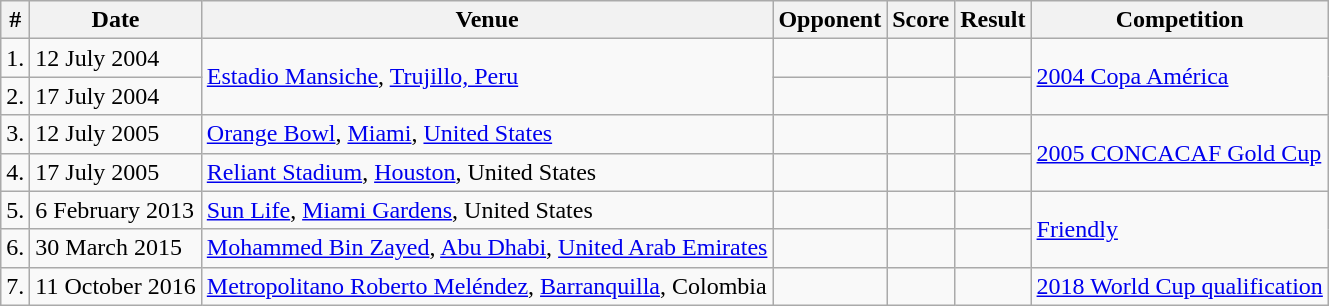<table class="wikitable collapsible">
<tr>
<th>#</th>
<th>Date</th>
<th>Venue</th>
<th>Opponent</th>
<th>Score</th>
<th>Result</th>
<th>Competition</th>
</tr>
<tr>
<td>1.</td>
<td>12 July 2004</td>
<td rowspan="2"><a href='#'>Estadio Mansiche</a>, <a href='#'>Trujillo, Peru</a></td>
<td></td>
<td></td>
<td></td>
<td rowspan=2><a href='#'>2004 Copa América</a></td>
</tr>
<tr>
<td>2.</td>
<td>17 July 2004</td>
<td></td>
<td></td>
<td></td>
</tr>
<tr>
<td>3.</td>
<td>12 July 2005</td>
<td><a href='#'>Orange Bowl</a>, <a href='#'>Miami</a>, <a href='#'>United States</a></td>
<td></td>
<td></td>
<td></td>
<td rowspan=2><a href='#'>2005 CONCACAF Gold Cup</a></td>
</tr>
<tr>
<td>4.</td>
<td>17 July 2005</td>
<td><a href='#'>Reliant Stadium</a>, <a href='#'>Houston</a>, United States</td>
<td></td>
<td></td>
<td></td>
</tr>
<tr>
<td>5.</td>
<td>6 February 2013</td>
<td><a href='#'>Sun Life</a>, <a href='#'>Miami Gardens</a>, United States</td>
<td></td>
<td></td>
<td></td>
<td rowspan=2><a href='#'>Friendly</a></td>
</tr>
<tr>
<td>6.</td>
<td>30 March 2015</td>
<td><a href='#'>Mohammed Bin Zayed</a>, <a href='#'>Abu Dhabi</a>, <a href='#'>United Arab Emirates</a></td>
<td></td>
<td></td>
<td></td>
</tr>
<tr>
<td>7.</td>
<td>11 October 2016</td>
<td><a href='#'>Metropolitano Roberto Meléndez</a>, <a href='#'>Barranquilla</a>, Colombia</td>
<td></td>
<td></td>
<td></td>
<td><a href='#'>2018 World Cup qualification</a></td>
</tr>
</table>
